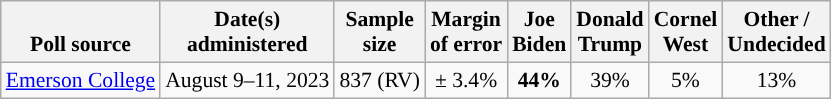<table class="wikitable sortable mw-datatable" style="font-size:90%;text-align:center;line-height:17px">
<tr valign=bottom>
<th>Poll source</th>
<th>Date(s)<br>administered</th>
<th>Sample<br>size</th>
<th>Margin<br>of error</th>
<th class="unsortable">Joe<br>Biden<br></th>
<th class="unsortable">Donald<br>Trump<br></th>
<th class="unsortable">Cornel<br>West<br></th>
<th class="unsortable">Other /<br>Undecided</th>
</tr>
<tr>
<td style="text-align:left;"><a href='#'>Emerson College</a></td>
<td data-sort-value="2023-08-11">August 9–11, 2023</td>
<td>837 (RV)</td>
<td>± 3.4%</td>
<td style="color:black;background-color:"><strong>44%</strong></td>
<td>39%</td>
<td>5%</td>
<td>13%</td>
</tr>
</table>
